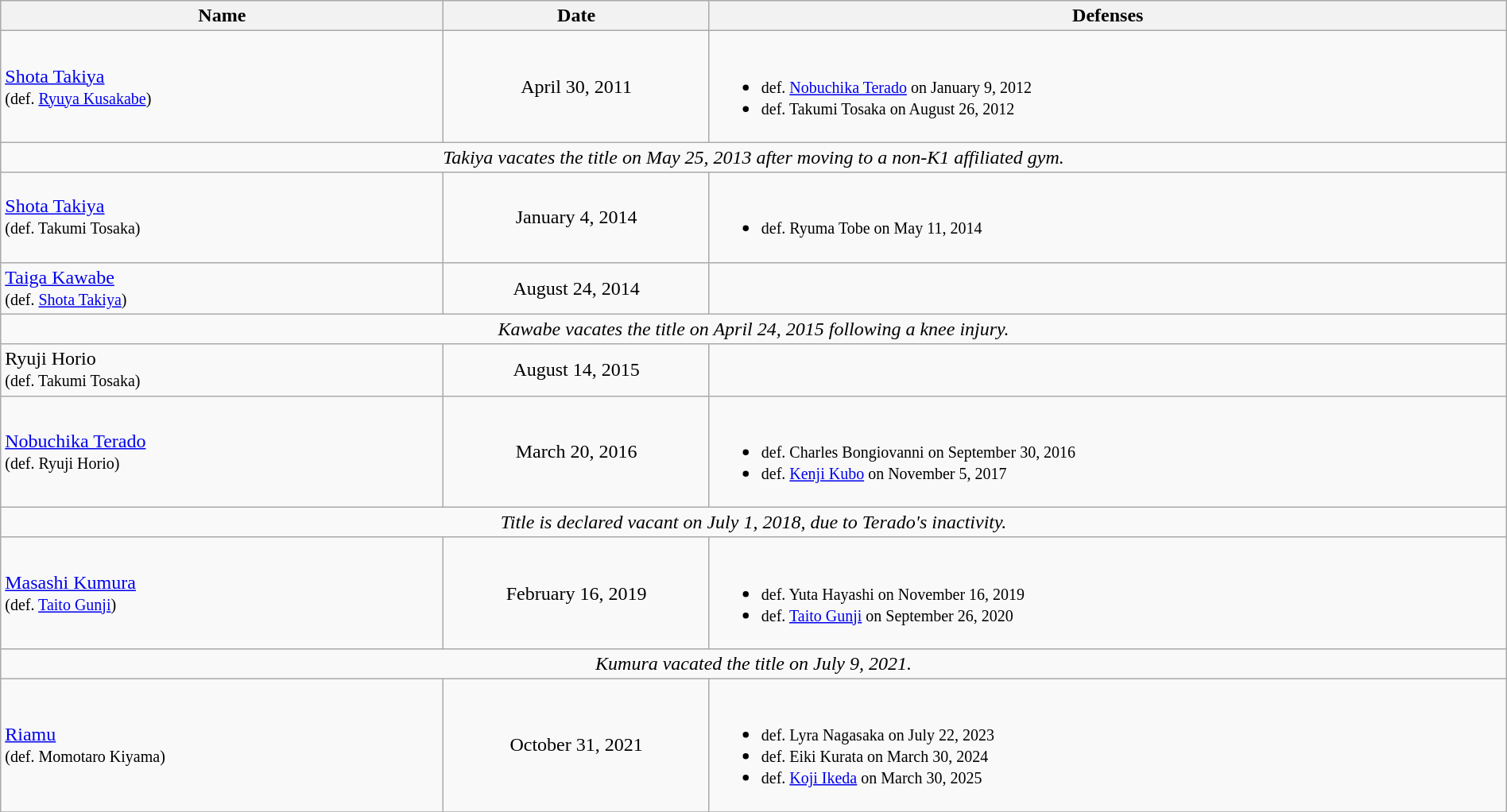<table class="wikitable" width=100%>
<tr>
<th width=25%>Name</th>
<th width=15%>Date</th>
<th width=45%>Defenses</th>
</tr>
<tr>
<td align=left> <a href='#'>Shota Takiya</a> <br><small>(def. <a href='#'>Ryuya Kusakabe</a>)</small></td>
<td align=center>April 30, 2011</td>
<td><br><ul><li><small>def. <a href='#'>Nobuchika Terado</a> on January 9, 2012</small></li><li><small>def. Takumi Tosaka on August 26, 2012</small></li></ul></td>
</tr>
<tr>
<td colspan=3 align=center><em>Takiya vacates the title on May 25, 2013 after moving to a non-K1 affiliated gym.</em></td>
</tr>
<tr>
<td align=left> <a href='#'>Shota Takiya</a> <br><small>(def. Takumi Tosaka)</small></td>
<td align=center>January 4, 2014</td>
<td><br><ul><li><small>def. Ryuma Tobe on May 11, 2014</small></li></ul></td>
</tr>
<tr>
<td align=left> <a href='#'>Taiga Kawabe</a> <br><small>(def. <a href='#'>Shota Takiya</a>)</small></td>
<td align=center>August 24, 2014</td>
<td></td>
</tr>
<tr>
<td colspan=3 align=center><em>Kawabe vacates the title on April 24, 2015 following a knee injury.</em></td>
</tr>
<tr>
<td align=left> Ryuji Horio <br><small>(def. Takumi Tosaka)</small></td>
<td align=center>August 14, 2015</td>
<td></td>
</tr>
<tr>
<td align=left> <a href='#'>Nobuchika Terado</a> <br><small>(def. Ryuji Horio)</small></td>
<td align=center>March 20, 2016</td>
<td><br><ul><li><small>def. Charles Bongiovanni on September 30, 2016</small></li><li><small>def. <a href='#'>Kenji Kubo</a> on November 5, 2017</small></li></ul></td>
</tr>
<tr>
<td colspan=3 align=center><em>Title is declared vacant on July 1, 2018, due to Terado's inactivity.</em></td>
</tr>
<tr>
<td align=left> <a href='#'>Masashi Kumura</a> <br><small>(def. <a href='#'>Taito Gunji</a>)</small></td>
<td align=center>February 16, 2019</td>
<td><br><ul><li><small>def. Yuta Hayashi on November 16, 2019</small></li><li><small>def. <a href='#'>Taito Gunji</a> on September 26, 2020</small></li></ul></td>
</tr>
<tr>
<td colspan=3 align=center><em>Kumura vacated the title on July 9, 2021.</em></td>
</tr>
<tr>
<td align=left> <a href='#'>Riamu</a> <br><small>(def. Momotaro Kiyama)</small></td>
<td align=center>October 31, 2021</td>
<td><br><ul><li><small>def. Lyra Nagasaka on July 22, 2023</small></li><li><small>def. Eiki Kurata on March 30, 2024</small></li><li><small>def. <a href='#'>Koji Ikeda</a> on March 30, 2025</small></li></ul></td>
</tr>
<tr>
</tr>
</table>
